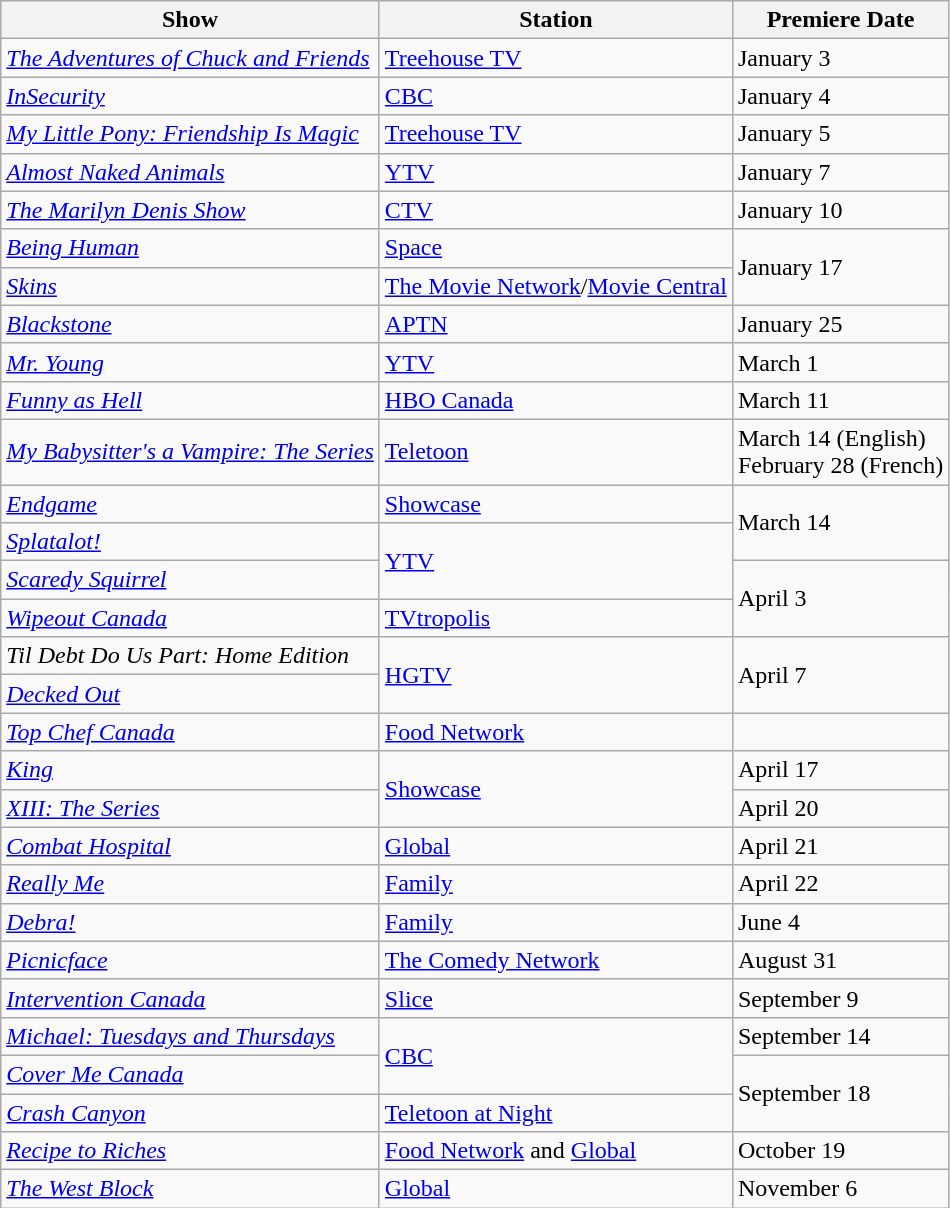<table class="wikitable">
<tr>
<th>Show</th>
<th>Station</th>
<th>Premiere Date</th>
</tr>
<tr>
<td><em><a href='#'>The Adventures of Chuck and Friends</a></em></td>
<td><a href='#'>Treehouse TV</a></td>
<td>January 3</td>
</tr>
<tr>
<td><em><a href='#'>InSecurity</a></em></td>
<td><a href='#'>CBC</a></td>
<td>January 4</td>
</tr>
<tr>
<td><em><a href='#'>My Little Pony: Friendship Is Magic</a></em></td>
<td><a href='#'>Treehouse TV</a></td>
<td>January 5</td>
</tr>
<tr>
<td><em><a href='#'>Almost Naked Animals</a></em></td>
<td><a href='#'>YTV</a></td>
<td>January 7</td>
</tr>
<tr>
<td><em><a href='#'>The Marilyn Denis Show</a></em></td>
<td><a href='#'>CTV</a></td>
<td>January 10</td>
</tr>
<tr>
<td><em><a href='#'>Being Human</a></em></td>
<td><a href='#'>Space</a></td>
<td rowspan="2">January 17</td>
</tr>
<tr>
<td><em><a href='#'>Skins</a></em></td>
<td><a href='#'>The Movie Network</a>/<a href='#'>Movie Central</a></td>
</tr>
<tr>
<td><em><a href='#'>Blackstone</a></em></td>
<td><a href='#'>APTN</a></td>
<td>January 25</td>
</tr>
<tr>
<td><em><a href='#'>Mr. Young</a></em></td>
<td><a href='#'>YTV</a></td>
<td>March 1</td>
</tr>
<tr>
<td><em><a href='#'>Funny as Hell</a></em></td>
<td><a href='#'>HBO Canada</a></td>
<td>March 11</td>
</tr>
<tr>
<td><em><a href='#'>My Babysitter's a Vampire: The Series</a></em></td>
<td><a href='#'>Teletoon</a></td>
<td>March 14 (English)<br>February 28 (French)</td>
</tr>
<tr>
<td><em><a href='#'>Endgame</a></em></td>
<td><a href='#'>Showcase</a></td>
<td rowspan="2">March 14</td>
</tr>
<tr>
<td><em><a href='#'>Splatalot!</a></em></td>
<td rowspan="2"><a href='#'>YTV</a></td>
</tr>
<tr>
<td><em><a href='#'>Scaredy Squirrel</a></em></td>
<td rowspan="2">April 3</td>
</tr>
<tr>
<td><em><a href='#'>Wipeout Canada</a></em></td>
<td><a href='#'>TVtropolis</a></td>
</tr>
<tr>
<td><em>Til Debt Do Us Part: Home Edition</em></td>
<td rowspan="2"><a href='#'>HGTV</a></td>
<td rowspan="2">April 7</td>
</tr>
<tr>
<td><em><a href='#'>Decked Out</a></em></td>
</tr>
<tr>
<td><em><a href='#'>Top Chef Canada</a></em></td>
<td><a href='#'>Food Network</a></td>
</tr>
<tr>
<td><em><a href='#'>King</a></em></td>
<td rowspan="2"><a href='#'>Showcase</a></td>
<td>April 17</td>
</tr>
<tr>
<td><em><a href='#'>XIII: The Series</a></em></td>
<td>April 20</td>
</tr>
<tr>
<td><em><a href='#'>Combat Hospital</a></em></td>
<td><a href='#'>Global</a></td>
<td>April 21</td>
</tr>
<tr>
<td><em><a href='#'>Really Me</a></em></td>
<td><a href='#'>Family</a></td>
<td>April 22</td>
</tr>
<tr>
<td><em><a href='#'>Debra!</a></em></td>
<td><a href='#'>Family</a></td>
<td>June 4</td>
</tr>
<tr>
<td><em><a href='#'>Picnicface</a></em></td>
<td><a href='#'>The Comedy Network</a></td>
<td>August 31</td>
</tr>
<tr>
<td><em><a href='#'>Intervention Canada</a></em></td>
<td><a href='#'>Slice</a></td>
<td>September 9</td>
</tr>
<tr>
<td><em><a href='#'>Michael: Tuesdays and Thursdays</a></em></td>
<td rowspan="2"><a href='#'>CBC</a></td>
<td>September 14</td>
</tr>
<tr>
<td><em><a href='#'>Cover Me Canada</a></em></td>
<td rowspan="2">September 18</td>
</tr>
<tr>
<td><em><a href='#'>Crash Canyon</a></em></td>
<td><a href='#'>Teletoon at Night</a></td>
</tr>
<tr>
<td><em><a href='#'>Recipe to Riches</a></em></td>
<td><a href='#'>Food Network</a> and <a href='#'>Global</a></td>
<td>October 19</td>
</tr>
<tr>
<td><em><a href='#'>The West Block</a></em></td>
<td><a href='#'>Global</a></td>
<td>November 6</td>
</tr>
</table>
